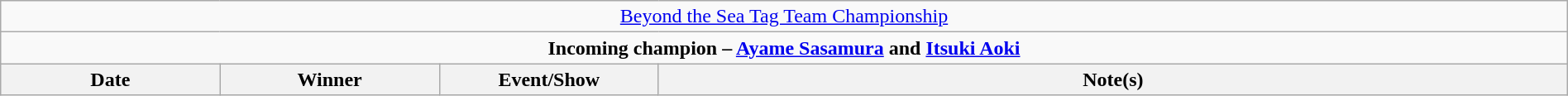<table class="wikitable" style="text-align:center; width:100%;">
<tr>
<td colspan="4" style="text-align: center;"><a href='#'>Beyond the Sea Tag Team Championship</a></td>
</tr>
<tr>
<td colspan="4" style="text-align: center;"><strong>Incoming champion – <a href='#'>Ayame Sasamura</a> and <a href='#'>Itsuki Aoki</a></strong></td>
</tr>
<tr>
<th width=14%>Date</th>
<th width=14%>Winner</th>
<th width=14%>Event/Show</th>
<th width=58%>Note(s)</th>
</tr>
</table>
